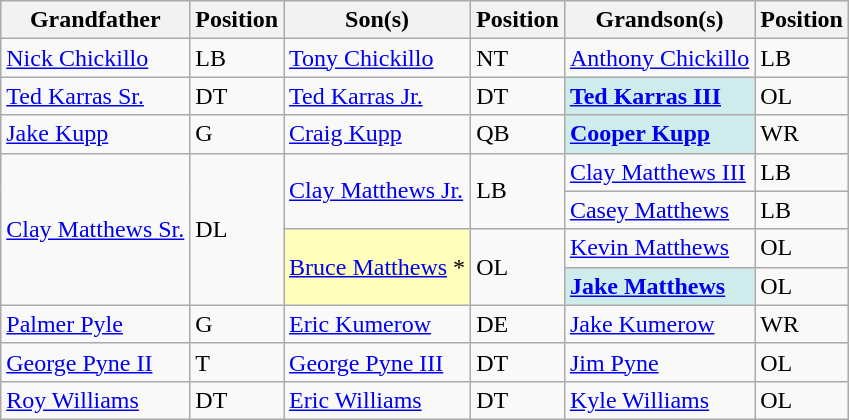<table class="wikitable">
<tr>
<th>Grandfather</th>
<th>Position</th>
<th>Son(s)</th>
<th>Position</th>
<th>Grandson(s)</th>
<th>Position</th>
</tr>
<tr>
<td><a href='#'>Nick Chickillo</a></td>
<td>LB</td>
<td><a href='#'>Tony Chickillo</a></td>
<td>NT</td>
<td><a href='#'>Anthony Chickillo</a></td>
<td>LB</td>
</tr>
<tr>
<td><a href='#'>Ted Karras Sr.</a></td>
<td>DT</td>
<td><a href='#'>Ted Karras Jr.</a></td>
<td>DT</td>
<td style="background:#cfecec;"><strong><a href='#'>Ted Karras III</a></strong></td>
<td>OL</td>
</tr>
<tr>
<td><a href='#'>Jake Kupp</a></td>
<td>G</td>
<td><a href='#'>Craig Kupp</a></td>
<td>QB</td>
<td style="background:#cfecec;"><strong><a href='#'>Cooper Kupp</a></strong></td>
<td>WR</td>
</tr>
<tr>
<td rowspan="4"><a href='#'>Clay Matthews Sr.</a></td>
<td rowspan="4">DL</td>
<td rowspan="2"><a href='#'>Clay Matthews Jr.</a></td>
<td rowspan="2">LB</td>
<td><a href='#'>Clay Matthews III</a></td>
<td>LB</td>
</tr>
<tr>
<td><a href='#'>Casey Matthews</a></td>
<td>LB</td>
</tr>
<tr>
<td rowspan="2" style="background-color:#ffffbb"><a href='#'>Bruce Matthews</a> *</td>
<td rowspan="2">OL</td>
<td><a href='#'>Kevin Matthews</a></td>
<td>OL</td>
</tr>
<tr SR>
<td style="background:#cfecec;"><strong><a href='#'>Jake Matthews</a></strong></td>
<td>OL</td>
</tr>
<tr>
<td><a href='#'>Palmer Pyle</a></td>
<td>G</td>
<td><a href='#'>Eric Kumerow</a></td>
<td>DE</td>
<td><a href='#'>Jake Kumerow</a></td>
<td>WR</td>
</tr>
<tr>
<td><a href='#'>George Pyne II</a></td>
<td>T</td>
<td><a href='#'>George Pyne III</a></td>
<td>DT</td>
<td><a href='#'>Jim Pyne</a></td>
<td>OL</td>
</tr>
<tr>
<td><a href='#'>Roy Williams</a></td>
<td>DT</td>
<td><a href='#'>Eric Williams</a></td>
<td>DT</td>
<td><a href='#'>Kyle Williams</a></td>
<td>OL</td>
</tr>
</table>
